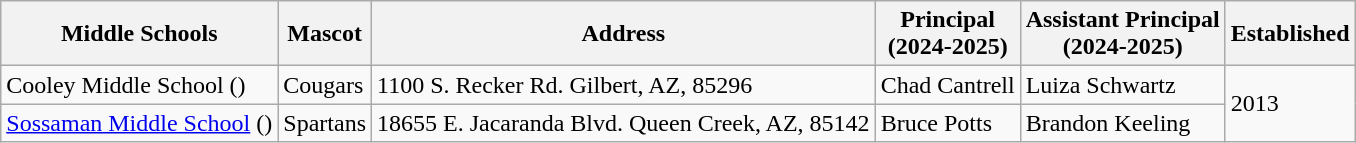<table class="wikitable">
<tr>
<th>Middle Schools</th>
<th>Mascot</th>
<th>Address</th>
<th>Principal <br> (2024-2025)</th>
<th>Assistant Principal <br> (2024-2025)</th>
<th>Established</th>
</tr>
<tr>
<td>Cooley Middle School ()</td>
<td>Cougars</td>
<td>1100 S. Recker Rd. Gilbert, AZ, 85296</td>
<td>Chad Cantrell</td>
<td>Luiza Schwartz</td>
<td rowspan="2">2013</td>
</tr>
<tr>
<td><a href='#'>Sossaman Middle School</a> ()</td>
<td>Spartans</td>
<td>18655 E. Jacaranda Blvd. Queen Creek, AZ, 85142</td>
<td>Bruce Potts</td>
<td>Brandon Keeling</td>
</tr>
</table>
